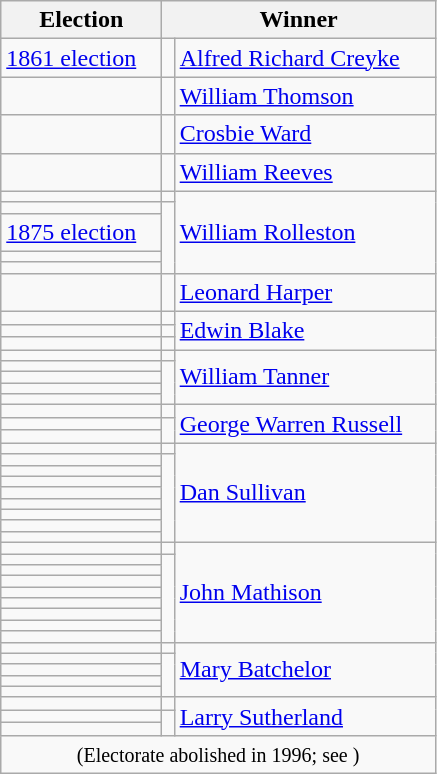<table class=wikitable>
<tr>
<th width=100>Election</th>
<th width=175 colspan=2>Winner</th>
</tr>
<tr>
<td><a href='#'>1861 election</a></td>
<td></td>
<td><a href='#'>Alfred Richard Creyke</a></td>
</tr>
<tr>
<td></td>
<td></td>
<td><a href='#'>William Thomson</a></td>
</tr>
<tr>
<td></td>
<td></td>
<td><a href='#'>Crosbie Ward</a></td>
</tr>
<tr>
<td></td>
<td></td>
<td><a href='#'>William Reeves</a></td>
</tr>
<tr>
<td></td>
<td></td>
<td rowspan=5><a href='#'>William Rolleston</a></td>
</tr>
<tr>
<td></td>
</tr>
<tr>
<td><a href='#'>1875 election</a></td>
</tr>
<tr>
<td></td>
</tr>
<tr>
<td></td>
</tr>
<tr>
<td></td>
<td></td>
<td><a href='#'>Leonard Harper</a></td>
</tr>
<tr>
<td></td>
<td></td>
<td rowspan=3><a href='#'>Edwin Blake</a></td>
</tr>
<tr>
<td></td>
</tr>
<tr>
<td></td>
<td></td>
</tr>
<tr>
<td></td>
<td></td>
<td rowspan=5><a href='#'>William Tanner</a></td>
</tr>
<tr>
<td></td>
</tr>
<tr>
<td></td>
</tr>
<tr>
<td></td>
</tr>
<tr>
<td></td>
</tr>
<tr>
<td></td>
<td></td>
<td rowspan=3><a href='#'>George Warren Russell</a></td>
</tr>
<tr>
<td></td>
</tr>
<tr>
<td></td>
</tr>
<tr>
<td></td>
<td></td>
<td rowspan=9><a href='#'>Dan Sullivan</a></td>
</tr>
<tr>
<td></td>
</tr>
<tr>
<td></td>
</tr>
<tr>
<td></td>
</tr>
<tr>
<td></td>
</tr>
<tr>
<td></td>
</tr>
<tr>
<td></td>
</tr>
<tr>
<td></td>
</tr>
<tr>
<td></td>
</tr>
<tr>
<td></td>
<td></td>
<td rowspan=9><a href='#'>John Mathison</a></td>
</tr>
<tr>
<td></td>
</tr>
<tr>
<td></td>
</tr>
<tr>
<td></td>
</tr>
<tr>
<td></td>
</tr>
<tr>
<td></td>
</tr>
<tr>
<td></td>
</tr>
<tr>
<td></td>
</tr>
<tr>
<td></td>
</tr>
<tr>
<td></td>
<td></td>
<td rowspan=5><a href='#'>Mary Batchelor</a></td>
</tr>
<tr>
<td></td>
</tr>
<tr>
<td></td>
</tr>
<tr>
<td></td>
</tr>
<tr>
<td></td>
</tr>
<tr>
<td></td>
<td></td>
<td rowspan=3><a href='#'>Larry Sutherland</a></td>
</tr>
<tr>
<td></td>
</tr>
<tr>
<td></td>
</tr>
<tr>
<td colspan=3 align=center><small>(Electorate abolished in 1996; see )</small></td>
</tr>
</table>
